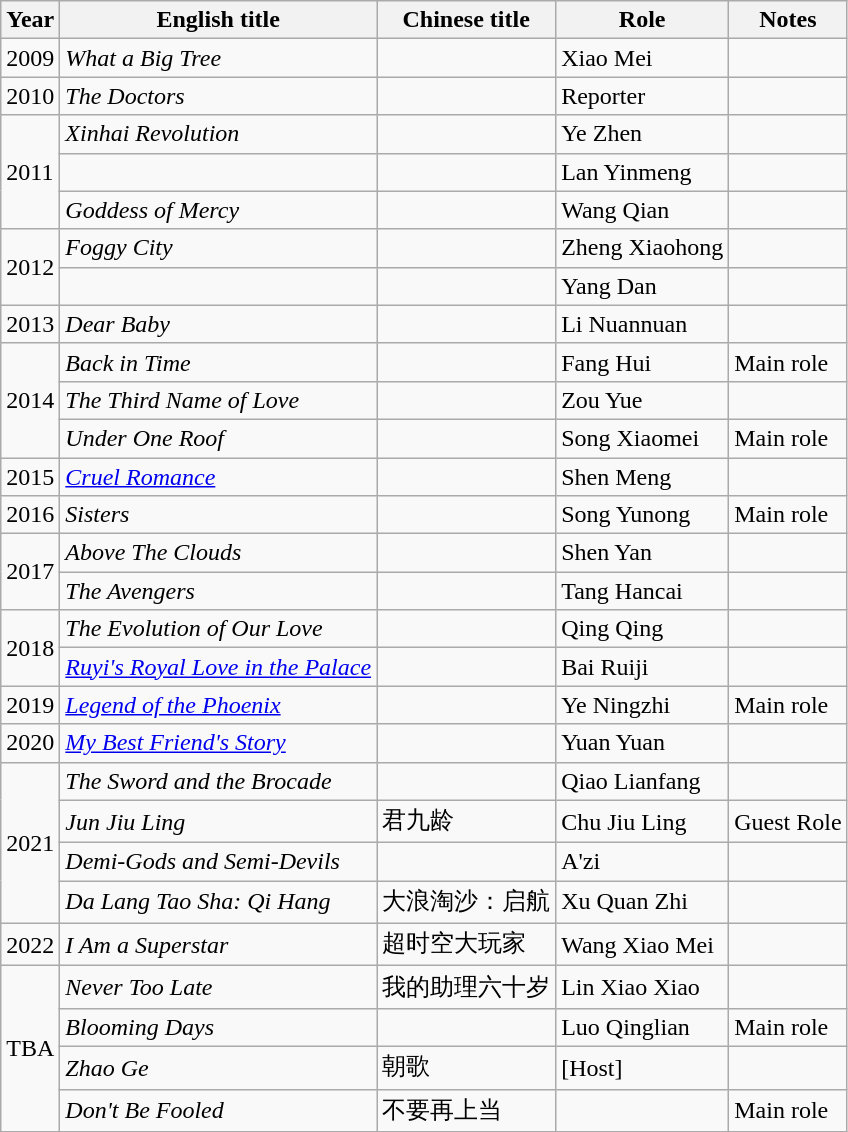<table class="wikitable">
<tr>
<th>Year</th>
<th>English title</th>
<th>Chinese title</th>
<th>Role</th>
<th>Notes</th>
</tr>
<tr>
<td>2009</td>
<td><em>What a Big Tree</em></td>
<td></td>
<td>Xiao Mei</td>
<td></td>
</tr>
<tr>
<td>2010</td>
<td><em>The Doctors</em></td>
<td></td>
<td>Reporter</td>
<td></td>
</tr>
<tr>
<td rowspan=3>2011</td>
<td><em>Xinhai Revolution</em></td>
<td></td>
<td>Ye Zhen</td>
<td></td>
</tr>
<tr>
<td></td>
<td></td>
<td>Lan Yinmeng</td>
<td></td>
</tr>
<tr>
<td><em>Goddess of Mercy</em></td>
<td></td>
<td>Wang Qian</td>
<td></td>
</tr>
<tr>
<td rowspan=2>2012</td>
<td><em>Foggy City</em></td>
<td></td>
<td>Zheng Xiaohong</td>
<td></td>
</tr>
<tr>
<td></td>
<td></td>
<td>Yang Dan</td>
<td></td>
</tr>
<tr>
<td>2013</td>
<td><em>Dear Baby</em></td>
<td></td>
<td>Li Nuannuan</td>
<td></td>
</tr>
<tr>
<td rowspan=3>2014</td>
<td><em>Back in Time</em></td>
<td></td>
<td>Fang Hui</td>
<td>Main role</td>
</tr>
<tr>
<td><em>The Third Name of Love</em></td>
<td></td>
<td>Zou Yue</td>
<td></td>
</tr>
<tr>
<td><em>Under One Roof</em></td>
<td></td>
<td>Song Xiaomei</td>
<td>Main role</td>
</tr>
<tr>
<td>2015</td>
<td><em><a href='#'>Cruel Romance</a></em></td>
<td></td>
<td>Shen Meng</td>
<td></td>
</tr>
<tr>
<td>2016</td>
<td><em>Sisters</em></td>
<td></td>
<td>Song Yunong</td>
<td>Main role</td>
</tr>
<tr>
<td rowspan=2>2017</td>
<td><em>Above The Clouds</em></td>
<td></td>
<td>Shen Yan</td>
<td></td>
</tr>
<tr>
<td><em>The Avengers</em></td>
<td></td>
<td>Tang Hancai</td>
<td></td>
</tr>
<tr>
<td rowspan=2>2018</td>
<td><em>The Evolution of Our Love</em></td>
<td></td>
<td>Qing Qing</td>
<td></td>
</tr>
<tr>
<td><em><a href='#'>Ruyi's Royal Love in the Palace</a></em></td>
<td></td>
<td>Bai Ruiji</td>
<td></td>
</tr>
<tr>
<td>2019</td>
<td><em><a href='#'>Legend of the Phoenix</a></em></td>
<td></td>
<td>Ye Ningzhi</td>
<td>Main role</td>
</tr>
<tr>
<td>2020</td>
<td><em><a href='#'>My Best Friend's Story</a></em></td>
<td></td>
<td>Yuan Yuan</td>
<td></td>
</tr>
<tr>
<td rowspan=4>2021</td>
<td><em>The Sword and the Brocade</em></td>
<td></td>
<td>Qiao Lianfang</td>
<td></td>
</tr>
<tr>
<td><em>Jun Jiu Ling</em></td>
<td>君九龄</td>
<td>Chu Jiu Ling</td>
<td>Guest Role</td>
</tr>
<tr>
<td><em>Demi-Gods and Semi-Devils</em></td>
<td></td>
<td>A'zi</td>
<td></td>
</tr>
<tr>
<td><em>Da Lang Tao Sha: Qi Hang</em></td>
<td>大浪淘沙：启航</td>
<td>Xu Quan Zhi</td>
<td></td>
</tr>
<tr>
<td>2022</td>
<td><em>I Am a Superstar</em></td>
<td>超时空大玩家</td>
<td>Wang Xiao Mei</td>
<td></td>
</tr>
<tr>
<td rowspan=4>TBA</td>
<td><em>Never Too Late</em></td>
<td>我的助理六十岁</td>
<td>Lin Xiao Xiao</td>
<td></td>
</tr>
<tr>
<td><em>Blooming Days</em></td>
<td></td>
<td>Luo Qinglian</td>
<td>Main role</td>
</tr>
<tr>
<td><em>Zhao Ge</em></td>
<td>朝歌</td>
<td>[Host]</td>
<td></td>
</tr>
<tr>
<td><em>Don't Be Fooled</em></td>
<td>不要再上当</td>
<td></td>
<td>Main role</td>
</tr>
</table>
